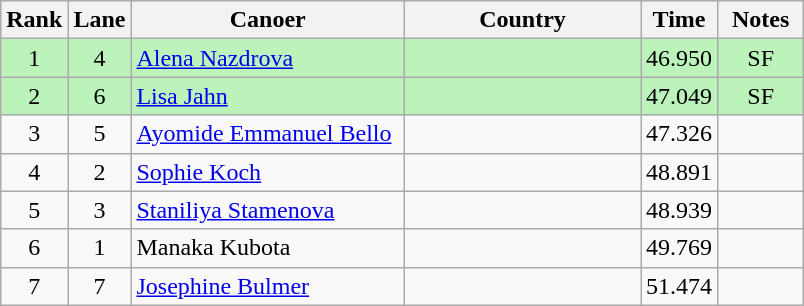<table class="wikitable" style="text-align:center;">
<tr>
<th width=30>Rank</th>
<th width=30>Lane</th>
<th width=175>Canoer</th>
<th width=150>Country</th>
<th width=30>Time</th>
<th width=50>Notes</th>
</tr>
<tr bgcolor=bbf3bb>
<td>1</td>
<td>4</td>
<td align=left><a href='#'>Alena Nazdrova</a></td>
<td align=left></td>
<td>46.950</td>
<td>SF</td>
</tr>
<tr bgcolor=bbf3bb>
<td>2</td>
<td>6</td>
<td align=left><a href='#'>Lisa Jahn</a></td>
<td align=left></td>
<td>47.049</td>
<td>SF</td>
</tr>
<tr>
<td>3</td>
<td>5</td>
<td align=left><a href='#'>Ayomide Emmanuel Bello</a></td>
<td align=left></td>
<td>47.326</td>
<td></td>
</tr>
<tr>
<td>4</td>
<td>2</td>
<td align=left><a href='#'>Sophie Koch</a></td>
<td align=left></td>
<td>48.891</td>
<td></td>
</tr>
<tr>
<td>5</td>
<td>3</td>
<td align=left><a href='#'>Staniliya Stamenova</a></td>
<td align=left></td>
<td>48.939</td>
<td></td>
</tr>
<tr>
<td>6</td>
<td>1</td>
<td align=left>Manaka Kubota</td>
<td align=left></td>
<td>49.769</td>
<td></td>
</tr>
<tr>
<td>7</td>
<td>7</td>
<td align=left><a href='#'>Josephine Bulmer</a></td>
<td align=left></td>
<td>51.474</td>
<td></td>
</tr>
</table>
